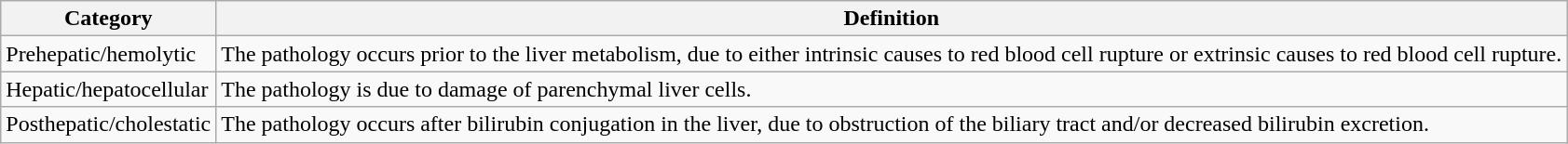<table class="wikitable mw-collapsible">
<tr>
<th>Category</th>
<th>Definition</th>
</tr>
<tr>
<td>Prehepatic/hemolytic</td>
<td>The pathology occurs prior to the liver metabolism, due to either intrinsic causes to red blood cell rupture or extrinsic causes to red blood cell rupture.</td>
</tr>
<tr>
<td>Hepatic/hepatocellular</td>
<td>The pathology is due to damage of parenchymal liver cells.</td>
</tr>
<tr>
<td>Posthepatic/cholestatic</td>
<td>The pathology occurs after bilirubin conjugation in the liver, due to obstruction of the biliary tract and/or decreased bilirubin excretion.</td>
</tr>
</table>
